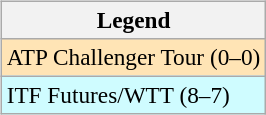<table>
<tr valign=top>
<td><br><table class=wikitable style=font-size:97%>
<tr>
<th>Legend</th>
</tr>
<tr bgcolor=moccasin>
<td>ATP Challenger Tour (0–0)</td>
</tr>
<tr bgcolor=cffcff>
<td>ITF Futures/WTT (8–7)</td>
</tr>
</table>
</td>
<td></td>
</tr>
</table>
